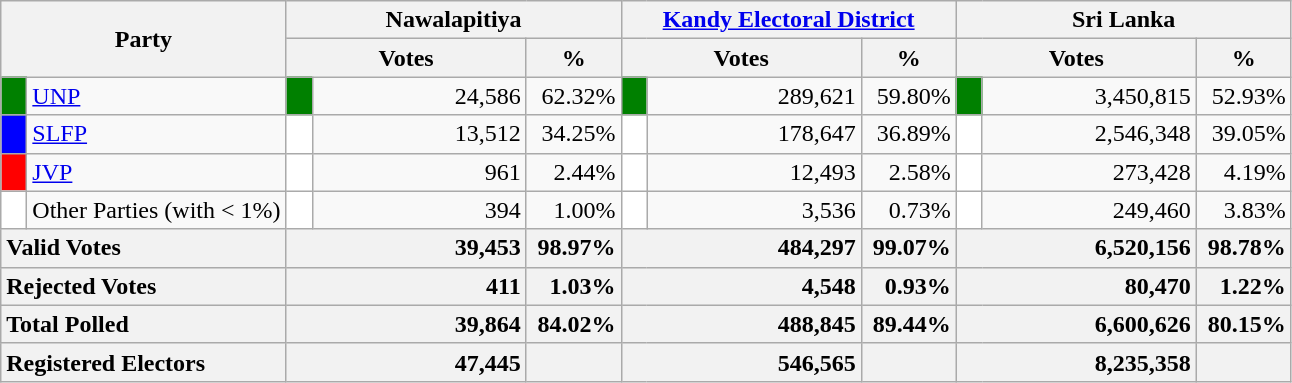<table class="wikitable">
<tr>
<th colspan="2" width="144px"rowspan="2">Party</th>
<th colspan="3" width="216px">Nawalapitiya</th>
<th colspan="3" width="216px"><a href='#'>Kandy Electoral District</a></th>
<th colspan="3" width="216px">Sri Lanka</th>
</tr>
<tr>
<th colspan="2" width="144px">Votes</th>
<th>%</th>
<th colspan="2" width="144px">Votes</th>
<th>%</th>
<th colspan="2" width="144px">Votes</th>
<th>%</th>
</tr>
<tr>
<td style="background-color:green;" width="10px"></td>
<td style="text-align:left;"><a href='#'>UNP</a></td>
<td style="background-color:green;" width="10px"></td>
<td style="text-align:right;">24,586</td>
<td style="text-align:right;">62.32%</td>
<td style="background-color:green;" width="10px"></td>
<td style="text-align:right;">289,621</td>
<td style="text-align:right;">59.80%</td>
<td style="background-color:green;" width="10px"></td>
<td style="text-align:right;">3,450,815</td>
<td style="text-align:right;">52.93%</td>
</tr>
<tr>
<td style="background-color:blue;" width="10px"></td>
<td style="text-align:left;"><a href='#'>SLFP</a></td>
<td style="background-color:white;" width="10px"></td>
<td style="text-align:right;">13,512</td>
<td style="text-align:right;">34.25%</td>
<td style="background-color:white;" width="10px"></td>
<td style="text-align:right;">178,647</td>
<td style="text-align:right;">36.89%</td>
<td style="background-color:white;" width="10px"></td>
<td style="text-align:right;">2,546,348</td>
<td style="text-align:right;">39.05%</td>
</tr>
<tr>
<td style="background-color:red;" width="10px"></td>
<td style="text-align:left;"><a href='#'>JVP</a></td>
<td style="background-color:white;" width="10px"></td>
<td style="text-align:right;">961</td>
<td style="text-align:right;">2.44%</td>
<td style="background-color:white;" width="10px"></td>
<td style="text-align:right;">12,493</td>
<td style="text-align:right;">2.58%</td>
<td style="background-color:white;" width="10px"></td>
<td style="text-align:right;">273,428</td>
<td style="text-align:right;">4.19%</td>
</tr>
<tr>
<td style="background-color:white;" width="10px"></td>
<td style="text-align:left;">Other Parties (with < 1%)</td>
<td style="background-color:white;" width="10px"></td>
<td style="text-align:right;">394</td>
<td style="text-align:right;">1.00%</td>
<td style="background-color:white;" width="10px"></td>
<td style="text-align:right;">3,536</td>
<td style="text-align:right;">0.73%</td>
<td style="background-color:white;" width="10px"></td>
<td style="text-align:right;">249,460</td>
<td style="text-align:right;">3.83%</td>
</tr>
<tr>
<th colspan="2" width="144px"style="text-align:left;">Valid Votes</th>
<th style="text-align:right;"colspan="2" width="144px">39,453</th>
<th style="text-align:right;">98.97%</th>
<th style="text-align:right;"colspan="2" width="144px">484,297</th>
<th style="text-align:right;">99.07%</th>
<th style="text-align:right;"colspan="2" width="144px">6,520,156</th>
<th style="text-align:right;">98.78%</th>
</tr>
<tr>
<th colspan="2" width="144px"style="text-align:left;">Rejected Votes</th>
<th style="text-align:right;"colspan="2" width="144px">411</th>
<th style="text-align:right;">1.03%</th>
<th style="text-align:right;"colspan="2" width="144px">4,548</th>
<th style="text-align:right;">0.93%</th>
<th style="text-align:right;"colspan="2" width="144px">80,470</th>
<th style="text-align:right;">1.22%</th>
</tr>
<tr>
<th colspan="2" width="144px"style="text-align:left;">Total Polled</th>
<th style="text-align:right;"colspan="2" width="144px">39,864</th>
<th style="text-align:right;">84.02%</th>
<th style="text-align:right;"colspan="2" width="144px">488,845</th>
<th style="text-align:right;">89.44%</th>
<th style="text-align:right;"colspan="2" width="144px">6,600,626</th>
<th style="text-align:right;">80.15%</th>
</tr>
<tr>
<th colspan="2" width="144px"style="text-align:left;">Registered Electors</th>
<th style="text-align:right;"colspan="2" width="144px">47,445</th>
<th></th>
<th style="text-align:right;"colspan="2" width="144px">546,565</th>
<th></th>
<th style="text-align:right;"colspan="2" width="144px">8,235,358</th>
<th></th>
</tr>
</table>
